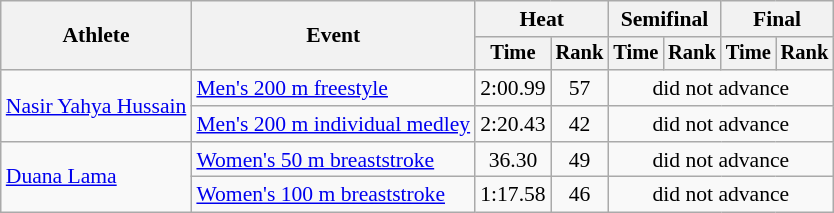<table class=wikitable style="font-size:90%">
<tr>
<th rowspan="2">Athlete</th>
<th rowspan="2">Event</th>
<th colspan="2">Heat</th>
<th colspan="2">Semifinal</th>
<th colspan="2">Final</th>
</tr>
<tr style="font-size:95%">
<th>Time</th>
<th>Rank</th>
<th>Time</th>
<th>Rank</th>
<th>Time</th>
<th>Rank</th>
</tr>
<tr align=center>
<td align=left rowspan=2><a href='#'>Nasir Yahya Hussain</a></td>
<td align=left><a href='#'>Men's 200 m freestyle</a></td>
<td>2:00.99</td>
<td>57</td>
<td colspan=4>did not advance</td>
</tr>
<tr align=center>
<td align=left><a href='#'>Men's 200 m individual medley</a></td>
<td>2:20.43</td>
<td>42</td>
<td colspan=4>did not advance</td>
</tr>
<tr align=center>
<td align=left rowspan=2><a href='#'>Duana Lama</a></td>
<td align=left><a href='#'>Women's 50 m breaststroke</a></td>
<td>36.30</td>
<td>49</td>
<td colspan=4>did not advance</td>
</tr>
<tr align=center>
<td align=left><a href='#'>Women's 100 m breaststroke</a></td>
<td>1:17.58</td>
<td>46</td>
<td colspan=4>did not advance</td>
</tr>
</table>
